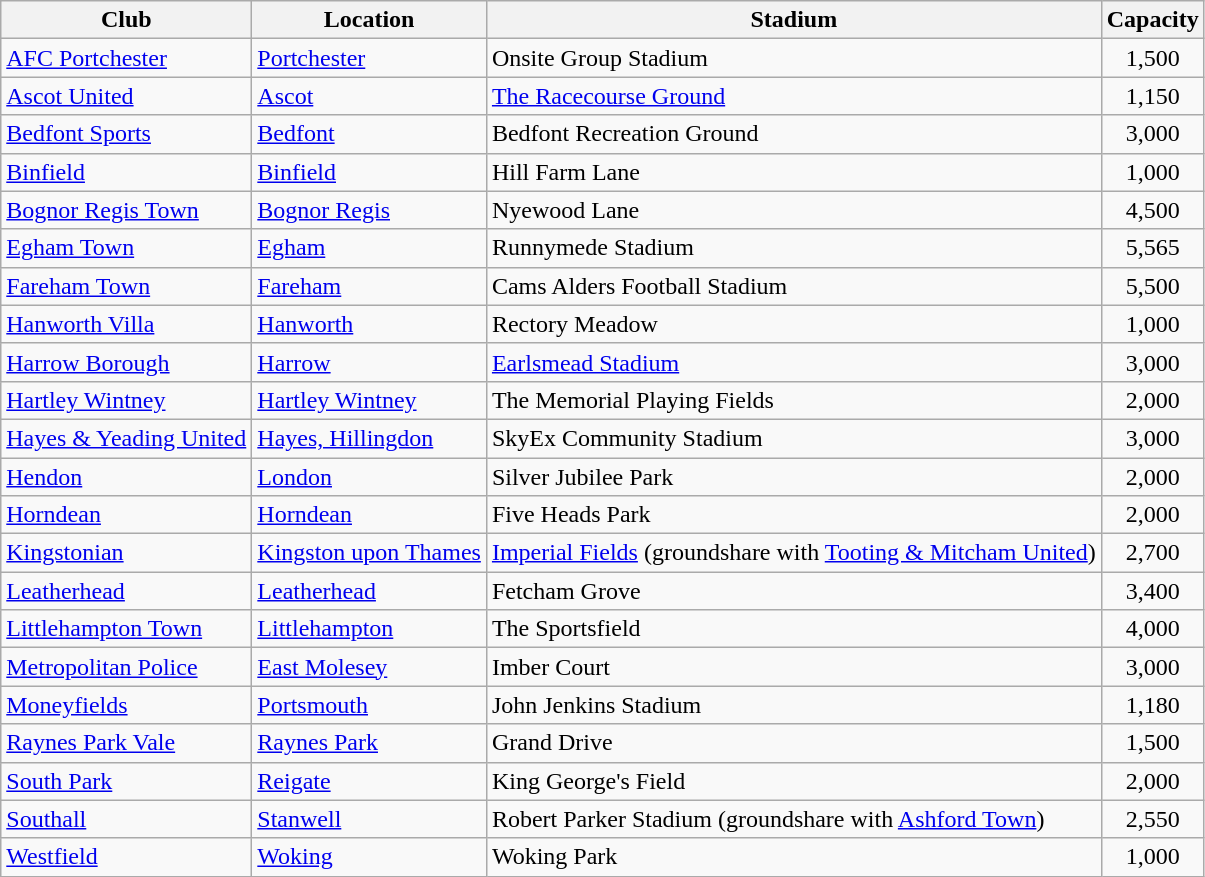<table class="wikitable sortable">
<tr>
<th>Club</th>
<th>Location</th>
<th>Stadium</th>
<th>Capacity</th>
</tr>
<tr>
<td><a href='#'>AFC Portchester</a></td>
<td><a href='#'>Portchester</a></td>
<td>Onsite Group Stadium</td>
<td align="center">1,500</td>
</tr>
<tr>
<td><a href='#'>Ascot United</a></td>
<td><a href='#'>Ascot</a></td>
<td><a href='#'>The Racecourse Ground</a></td>
<td align="center">1,150</td>
</tr>
<tr>
<td><a href='#'>Bedfont Sports</a></td>
<td><a href='#'>Bedfont</a></td>
<td>Bedfont Recreation Ground</td>
<td align="center">3,000</td>
</tr>
<tr>
<td><a href='#'>Binfield</a></td>
<td><a href='#'>Binfield</a></td>
<td>Hill Farm Lane</td>
<td align="center">1,000</td>
</tr>
<tr>
<td><a href='#'>Bognor Regis Town</a></td>
<td><a href='#'>Bognor Regis</a></td>
<td>Nyewood Lane</td>
<td style="text-align:center;">4,500</td>
</tr>
<tr>
<td><a href='#'>Egham Town</a></td>
<td><a href='#'>Egham</a></td>
<td>Runnymede Stadium</td>
<td align="center">5,565</td>
</tr>
<tr>
<td><a href='#'>Fareham Town</a></td>
<td><a href='#'>Fareham</a></td>
<td>Cams Alders Football Stadium</td>
<td align="center">5,500</td>
</tr>
<tr>
<td><a href='#'>Hanworth Villa</a></td>
<td><a href='#'>Hanworth</a></td>
<td>Rectory Meadow</td>
<td align="center">1,000</td>
</tr>
<tr>
<td><a href='#'>Harrow Borough</a></td>
<td><a href='#'>Harrow</a></td>
<td><a href='#'>Earlsmead Stadium</a></td>
<td align="center">3,000</td>
</tr>
<tr>
<td><a href='#'>Hartley Wintney</a></td>
<td><a href='#'>Hartley Wintney</a></td>
<td>The Memorial Playing Fields</td>
<td align="center">2,000</td>
</tr>
<tr>
<td><a href='#'>Hayes & Yeading United</a></td>
<td><a href='#'>Hayes, Hillingdon</a></td>
<td>SkyEx Community Stadium</td>
<td align="center">3,000</td>
</tr>
<tr>
<td><a href='#'>Hendon</a></td>
<td><a href='#'>London</a> </td>
<td>Silver Jubilee Park</td>
<td align="center">2,000</td>
</tr>
<tr>
<td><a href='#'>Horndean</a></td>
<td><a href='#'>Horndean</a></td>
<td>Five Heads Park</td>
<td align="center">2,000</td>
</tr>
<tr>
<td><a href='#'>Kingstonian</a></td>
<td><a href='#'>Kingston upon Thames</a></td>
<td><a href='#'>Imperial Fields</a>  (groundshare with <a href='#'>Tooting & Mitcham United</a>)</td>
<td style="text-align:center;">2,700</td>
</tr>
<tr>
<td><a href='#'>Leatherhead</a></td>
<td><a href='#'>Leatherhead</a></td>
<td>Fetcham Grove</td>
<td align="center">3,400</td>
</tr>
<tr>
<td><a href='#'>Littlehampton Town</a></td>
<td><a href='#'>Littlehampton</a></td>
<td>The Sportsfield</td>
<td align="center">4,000</td>
</tr>
<tr>
<td><a href='#'>Metropolitan Police</a></td>
<td><a href='#'>East Molesey</a></td>
<td>Imber Court</td>
<td align="center">3,000</td>
</tr>
<tr>
<td><a href='#'>Moneyfields</a></td>
<td><a href='#'>Portsmouth</a></td>
<td>John Jenkins Stadium</td>
<td align="center">1,180</td>
</tr>
<tr>
<td><a href='#'>Raynes Park Vale</a></td>
<td><a href='#'>Raynes Park</a></td>
<td>Grand Drive</td>
<td align="center">1,500</td>
</tr>
<tr>
<td><a href='#'>South Park</a></td>
<td><a href='#'>Reigate</a></td>
<td>King George's Field</td>
<td align="center">2,000</td>
</tr>
<tr>
<td><a href='#'>Southall</a></td>
<td><a href='#'>Stanwell</a></td>
<td>Robert Parker Stadium (groundshare with <a href='#'>Ashford Town</a>)</td>
<td align="center">2,550</td>
</tr>
<tr>
<td><a href='#'>Westfield</a></td>
<td><a href='#'>Woking</a> </td>
<td>Woking Park</td>
<td align="center">1,000</td>
</tr>
</table>
